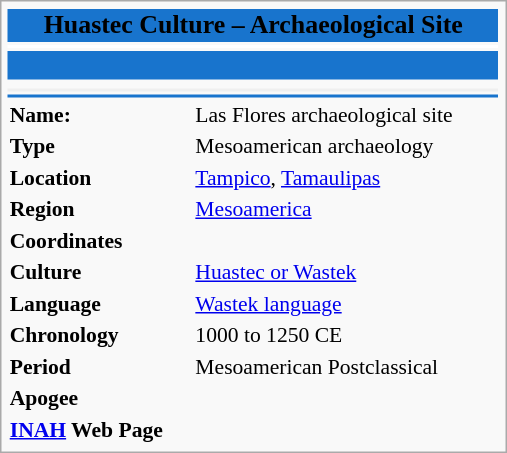<table class="infobox" style="font-size:90%; text-align:left; width:23.5em">
<tr>
<td colspan="3" bgcolor=#1874CD style="text-align: center; font-size: larger;"><span><strong> Huastec Culture – Archaeological Site</strong></span></td>
</tr>
<tr style="vertical-align: top; text-align: center;">
<td colspan=3 bgcolor="#FFFFFF" align="center"></td>
</tr>
<tr>
<td colspan="2" bgcolor=#1874CD><br></td>
</tr>
<tr>
<td colspan=2></td>
</tr>
<tr>
<td style="background:#efefef;"align="center" colspan="2"></td>
</tr>
<tr>
<td colspan="2" bgcolor=#1874CD></td>
</tr>
<tr>
<td><strong>Name:</strong></td>
<td><span> Las Flores archaeological site</span></td>
</tr>
<tr>
<td><strong>Type</strong></td>
<td>Mesoamerican archaeology</td>
</tr>
<tr>
<td><strong>Location</strong></td>
<td><a href='#'>Tampico</a>, <a href='#'>Tamaulipas</a> <br></td>
</tr>
<tr>
<td><strong>Region</strong></td>
<td><a href='#'>Mesoamerica</a></td>
</tr>
<tr>
<td><strong>Coordinates</strong></td>
<td></td>
</tr>
<tr>
<td><strong>Culture</strong></td>
<td><a href='#'>Huastec or Wastek</a></td>
</tr>
<tr>
<td><strong>Language</strong></td>
<td><a href='#'>Wastek language</a></td>
</tr>
<tr>
<td><strong>Chronology</strong></td>
<td>1000 to 1250 CE</td>
</tr>
<tr>
<td><strong>Period</strong></td>
<td>Mesoamerican Postclassical</td>
</tr>
<tr>
<td><strong>Apogee</strong></td>
<td></td>
</tr>
<tr>
<td><strong><a href='#'>INAH</a> Web Page</strong></td>
<td></td>
</tr>
</table>
